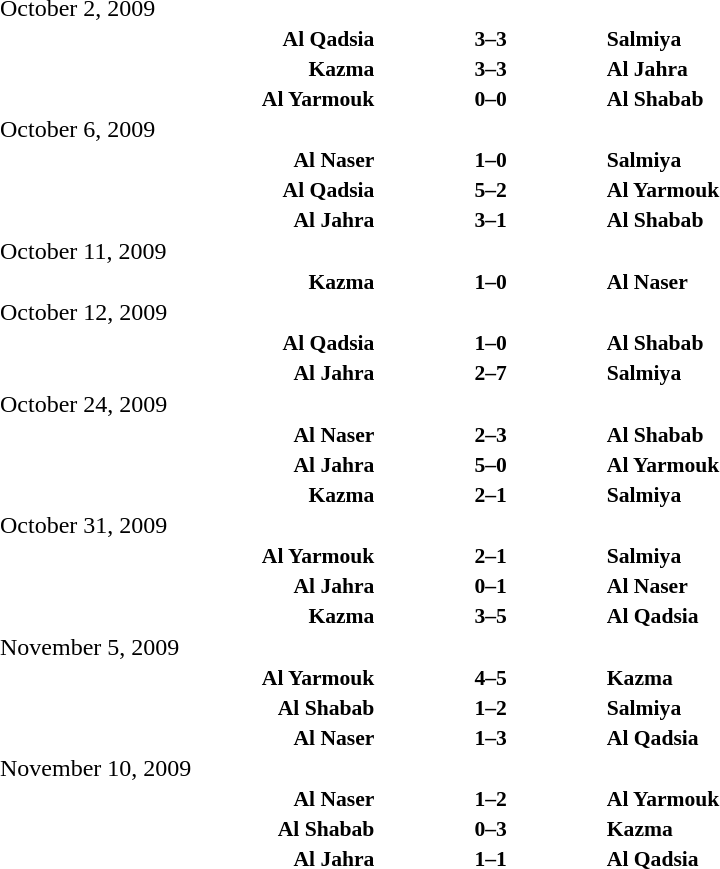<table width=100% cellspacing=1>
<tr>
<th width=20%></th>
<th width=12%></th>
<th width=20%></th>
<th></th>
</tr>
<tr>
<td>October 2, 2009</td>
</tr>
<tr style=font-size:90%>
<td align=right><strong>Al Qadsia</strong></td>
<td align=center><strong>3–3</strong></td>
<td><strong>Salmiya</strong></td>
<td></td>
<td></td>
</tr>
<tr style=font-size:90%>
<td align=right><strong>Kazma</strong></td>
<td align=center><strong>3–3</strong></td>
<td><strong>Al Jahra</strong></td>
<td></td>
<td></td>
</tr>
<tr style=font-size:90%>
<td align=right><strong>Al Yarmouk</strong></td>
<td align=center><strong>0–0</strong></td>
<td><strong>Al Shabab</strong></td>
<td></td>
<td></td>
</tr>
<tr>
<td>October 6, 2009</td>
</tr>
<tr style=font-size:90%>
<td align=right><strong>Al Naser</strong></td>
<td align=center><strong>1–0</strong></td>
<td><strong>Salmiya</strong></td>
<td></td>
<td></td>
</tr>
<tr style=font-size:90%>
<td align=right><strong>Al Qadsia</strong></td>
<td align=center><strong>5–2</strong></td>
<td><strong>Al Yarmouk</strong></td>
<td></td>
<td></td>
</tr>
<tr style=font-size:90%>
<td align=right><strong>Al Jahra</strong></td>
<td align=center><strong>3–1</strong></td>
<td><strong>Al Shabab</strong></td>
<td></td>
<td></td>
</tr>
<tr>
<td>October 11, 2009</td>
</tr>
<tr style=font-size:90%>
<td align=right><strong>Kazma</strong></td>
<td align=center><strong>1–0</strong></td>
<td><strong>Al Naser</strong></td>
<td></td>
<td></td>
</tr>
<tr>
<td>October 12, 2009</td>
</tr>
<tr style=font-size:90%>
<td align=right><strong>Al Qadsia</strong></td>
<td align=center><strong>1–0</strong></td>
<td><strong>Al Shabab</strong></td>
<td></td>
<td></td>
</tr>
<tr style=font-size:90%>
<td align=right><strong>Al Jahra</strong></td>
<td align=center><strong>2–7</strong></td>
<td><strong>Salmiya</strong></td>
<td></td>
<td></td>
</tr>
<tr>
<td>October 24, 2009</td>
</tr>
<tr style=font-size:90%>
<td align=right><strong>Al Naser</strong></td>
<td align=center><strong>2–3</strong></td>
<td><strong>Al Shabab</strong></td>
<td></td>
<td></td>
</tr>
<tr style=font-size:90%>
<td align=right><strong>Al Jahra</strong></td>
<td align=center><strong>5–0</strong></td>
<td><strong>Al Yarmouk</strong></td>
<td></td>
<td></td>
</tr>
<tr style=font-size:90%>
<td align=right><strong>Kazma</strong></td>
<td align=center><strong>2–1</strong></td>
<td><strong>Salmiya</strong></td>
<td></td>
<td></td>
</tr>
<tr>
<td>October 31, 2009</td>
</tr>
<tr style=font-size:90%>
<td align=right><strong>Al Yarmouk</strong></td>
<td align=center><strong>2–1</strong></td>
<td><strong>Salmiya</strong></td>
<td></td>
<td></td>
</tr>
<tr style=font-size:90%>
<td align=right><strong>Al Jahra</strong></td>
<td align=center><strong>0–1</strong></td>
<td><strong>Al Naser</strong></td>
<td></td>
<td></td>
</tr>
<tr style=font-size:90%>
<td align=right><strong>Kazma</strong></td>
<td align=center><strong>3–5</strong></td>
<td><strong>Al Qadsia</strong></td>
<td></td>
<td></td>
</tr>
<tr>
<td>November 5, 2009</td>
</tr>
<tr style=font-size:90%>
<td align=right><strong>Al Yarmouk</strong></td>
<td align=center><strong>4–5</strong></td>
<td><strong>Kazma</strong></td>
<td></td>
<td></td>
</tr>
<tr style=font-size:90%>
<td align=right><strong>Al Shabab</strong></td>
<td align=center><strong>1–2</strong></td>
<td><strong>Salmiya</strong></td>
<td></td>
<td></td>
</tr>
<tr style=font-size:90%>
<td align=right><strong>Al Naser</strong></td>
<td align=center><strong>1–3</strong></td>
<td><strong>Al Qadsia</strong></td>
<td></td>
<td></td>
</tr>
<tr>
<td>November 10, 2009</td>
</tr>
<tr style=font-size:90%>
<td align=right><strong>Al Naser</strong></td>
<td align=center><strong>1–2</strong></td>
<td><strong>Al Yarmouk</strong></td>
<td></td>
<td></td>
</tr>
<tr style=font-size:90%>
<td align=right><strong>Al Shabab</strong></td>
<td align=center><strong>0–3</strong></td>
<td><strong>Kazma</strong></td>
<td></td>
<td></td>
</tr>
<tr style=font-size:90%>
<td align=right><strong>Al Jahra</strong></td>
<td align=center><strong>1–1</strong></td>
<td><strong>Al Qadsia</strong></td>
<td></td>
<td></td>
</tr>
</table>
